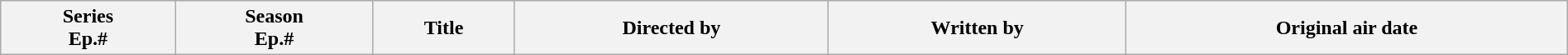<table class="wikitable plainrowheaders" style="width:100%; margin:auto;">
<tr>
<th>Series<br>Ep.#</th>
<th>Season<br>Ep.#</th>
<th>Title</th>
<th>Directed by</th>
<th>Written by</th>
<th>Original air date<br></th>
</tr>
</table>
